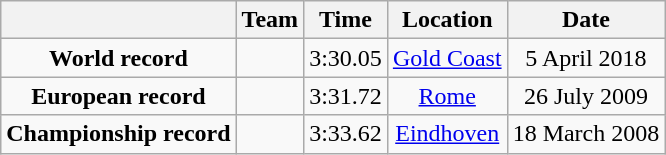<table class=wikitable style=text-align:center>
<tr>
<th></th>
<th>Team</th>
<th>Time</th>
<th>Location</th>
<th>Date</th>
</tr>
<tr>
<td><strong>World record</strong></td>
<td align=left></td>
<td align=left>3:30.05</td>
<td><a href='#'>Gold Coast</a></td>
<td>5 April 2018</td>
</tr>
<tr>
<td><strong>European record</strong></td>
<td align=left></td>
<td align=left>3:31.72</td>
<td><a href='#'>Rome</a></td>
<td>26 July 2009</td>
</tr>
<tr>
<td><strong>Championship record</strong></td>
<td align=left></td>
<td align=left>3:33.62</td>
<td><a href='#'>Eindhoven</a></td>
<td>18 March 2008</td>
</tr>
</table>
